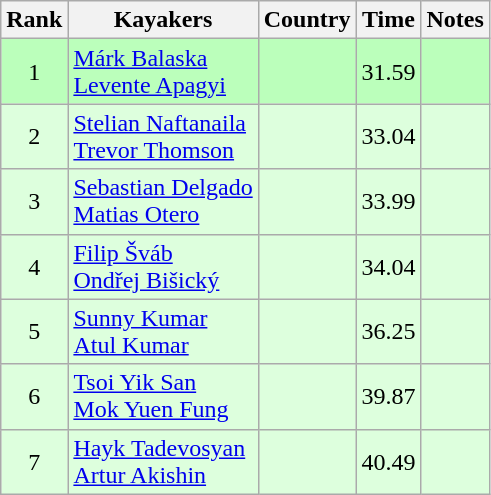<table class="wikitable" style="text-align:center">
<tr>
<th>Rank</th>
<th>Kayakers</th>
<th>Country</th>
<th>Time</th>
<th>Notes</th>
</tr>
<tr bgcolor=bbffbb>
<td>1</td>
<td align="left"><a href='#'>Márk Balaska</a><br><a href='#'>Levente Apagyi</a></td>
<td align="left"></td>
<td>31.59</td>
<td></td>
</tr>
<tr bgcolor=ddffdd>
<td>2</td>
<td align="left"><a href='#'>Stelian Naftanaila</a><br><a href='#'>Trevor Thomson</a></td>
<td align="left"></td>
<td>33.04</td>
<td></td>
</tr>
<tr bgcolor=ddffdd>
<td>3</td>
<td align="left"><a href='#'>Sebastian Delgado</a><br><a href='#'>Matias Otero</a></td>
<td align="left"></td>
<td>33.99</td>
<td></td>
</tr>
<tr bgcolor=ddffdd>
<td>4</td>
<td align="left"><a href='#'>Filip Šváb</a><br><a href='#'>Ondřej Bišický</a></td>
<td align="left"></td>
<td>34.04</td>
<td></td>
</tr>
<tr bgcolor=ddffdd>
<td>5</td>
<td align="left"><a href='#'>Sunny Kumar</a><br><a href='#'>Atul Kumar</a></td>
<td align="left"></td>
<td>36.25</td>
<td></td>
</tr>
<tr bgcolor=ddffdd>
<td>6</td>
<td align="left"><a href='#'>Tsoi Yik San</a><br><a href='#'>Mok Yuen Fung</a></td>
<td align="left"></td>
<td>39.87</td>
<td></td>
</tr>
<tr bgcolor=ddffdd>
<td>7</td>
<td align="left"><a href='#'>Hayk Tadevosyan</a><br><a href='#'>Artur Akishin</a></td>
<td align="left"></td>
<td>40.49</td>
<td></td>
</tr>
</table>
